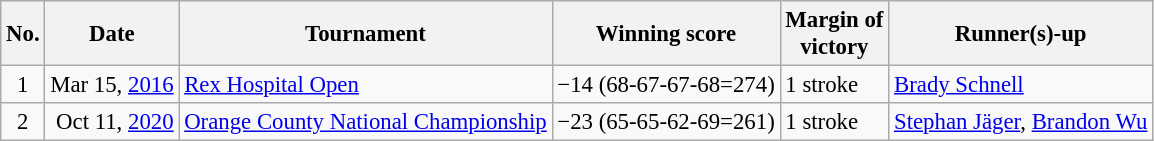<table class="wikitable" style="font-size:95%;">
<tr>
<th>No.</th>
<th>Date</th>
<th>Tournament</th>
<th>Winning score</th>
<th>Margin of<br>victory</th>
<th>Runner(s)-up</th>
</tr>
<tr>
<td align=center>1</td>
<td align=right>Mar 15, <a href='#'>2016</a></td>
<td><a href='#'>Rex Hospital Open</a></td>
<td>−14 (68-67-67-68=274)</td>
<td>1 stroke</td>
<td> <a href='#'>Brady Schnell</a></td>
</tr>
<tr>
<td align=center>2</td>
<td align=right>Oct 11, <a href='#'>2020</a></td>
<td><a href='#'>Orange County National Championship</a></td>
<td>−23 (65-65-62-69=261)</td>
<td>1 stroke</td>
<td> <a href='#'>Stephan Jäger</a>,  <a href='#'>Brandon Wu</a></td>
</tr>
</table>
